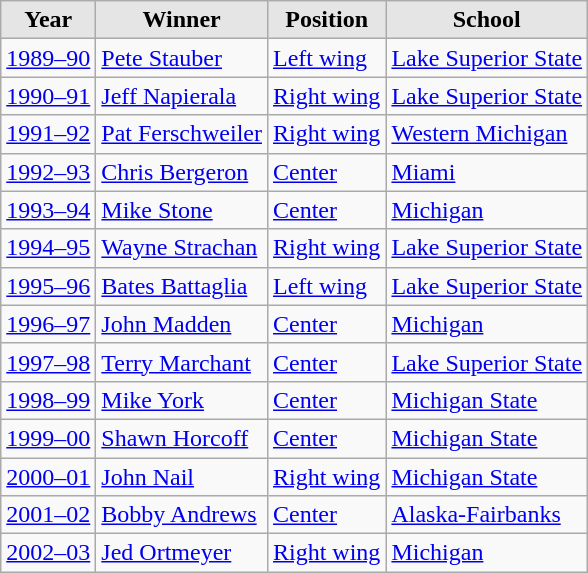<table class="wikitable sortable">
<tr>
<th style="background:#e5e5e5;">Year</th>
<th style="background:#e5e5e5;">Winner</th>
<th style="background:#e5e5e5;">Position</th>
<th style="background:#e5e5e5;">School</th>
</tr>
<tr>
<td><a href='#'>1989–90</a></td>
<td><a href='#'>Pete Stauber</a></td>
<td><a href='#'>Left wing</a></td>
<td><a href='#'>Lake Superior State</a></td>
</tr>
<tr>
<td><a href='#'>1990–91</a></td>
<td><a href='#'>Jeff Napierala</a></td>
<td><a href='#'>Right wing</a></td>
<td><a href='#'>Lake Superior State</a></td>
</tr>
<tr>
<td><a href='#'>1991–92</a></td>
<td><a href='#'>Pat Ferschweiler</a></td>
<td><a href='#'>Right wing</a></td>
<td><a href='#'>Western Michigan</a></td>
</tr>
<tr>
<td><a href='#'>1992–93</a></td>
<td><a href='#'>Chris Bergeron</a></td>
<td><a href='#'>Center</a></td>
<td><a href='#'>Miami</a></td>
</tr>
<tr>
<td><a href='#'>1993–94</a></td>
<td><a href='#'>Mike Stone</a></td>
<td><a href='#'>Center</a></td>
<td><a href='#'>Michigan</a></td>
</tr>
<tr>
<td><a href='#'>1994–95</a></td>
<td><a href='#'>Wayne Strachan</a></td>
<td><a href='#'>Right wing</a></td>
<td><a href='#'>Lake Superior State</a></td>
</tr>
<tr>
<td><a href='#'>1995–96</a></td>
<td><a href='#'>Bates Battaglia</a></td>
<td><a href='#'>Left wing</a></td>
<td><a href='#'>Lake Superior State</a></td>
</tr>
<tr>
<td><a href='#'>1996–97</a></td>
<td><a href='#'>John Madden</a></td>
<td><a href='#'>Center</a></td>
<td><a href='#'>Michigan</a></td>
</tr>
<tr>
<td><a href='#'>1997–98</a></td>
<td><a href='#'>Terry Marchant</a></td>
<td><a href='#'>Center</a></td>
<td><a href='#'>Lake Superior State</a></td>
</tr>
<tr>
<td><a href='#'>1998–99</a></td>
<td><a href='#'>Mike York</a></td>
<td><a href='#'>Center</a></td>
<td><a href='#'>Michigan State</a></td>
</tr>
<tr>
<td><a href='#'>1999–00</a></td>
<td><a href='#'>Shawn Horcoff</a></td>
<td><a href='#'>Center</a></td>
<td><a href='#'>Michigan State</a></td>
</tr>
<tr>
<td><a href='#'>2000–01</a></td>
<td><a href='#'>John Nail</a></td>
<td><a href='#'>Right wing</a></td>
<td><a href='#'>Michigan State</a></td>
</tr>
<tr>
<td><a href='#'>2001–02</a></td>
<td><a href='#'>Bobby Andrews</a></td>
<td><a href='#'>Center</a></td>
<td><a href='#'>Alaska-Fairbanks</a></td>
</tr>
<tr>
<td><a href='#'>2002–03</a></td>
<td><a href='#'>Jed Ortmeyer</a></td>
<td><a href='#'>Right wing</a></td>
<td><a href='#'>Michigan</a></td>
</tr>
</table>
